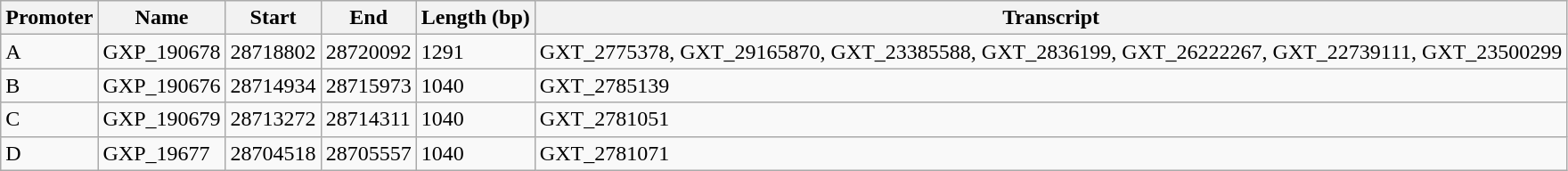<table class="wikitable">
<tr>
<th>Promoter</th>
<th>Name</th>
<th>Start</th>
<th>End</th>
<th>Length (bp)</th>
<th>Transcript</th>
</tr>
<tr>
<td>A</td>
<td>GXP_190678</td>
<td>28718802</td>
<td>28720092</td>
<td>1291</td>
<td>GXT_2775378, GXT_29165870, GXT_23385588, GXT_2836199, GXT_26222267, GXT_22739111, GXT_23500299</td>
</tr>
<tr>
<td>B</td>
<td>GXP_190676</td>
<td>28714934</td>
<td>28715973</td>
<td>1040</td>
<td>GXT_2785139</td>
</tr>
<tr>
<td>C</td>
<td>GXP_190679</td>
<td>28713272</td>
<td>28714311</td>
<td>1040</td>
<td>GXT_2781051</td>
</tr>
<tr>
<td>D</td>
<td>GXP_19677</td>
<td>28704518</td>
<td>28705557</td>
<td>1040</td>
<td>GXT_2781071</td>
</tr>
</table>
